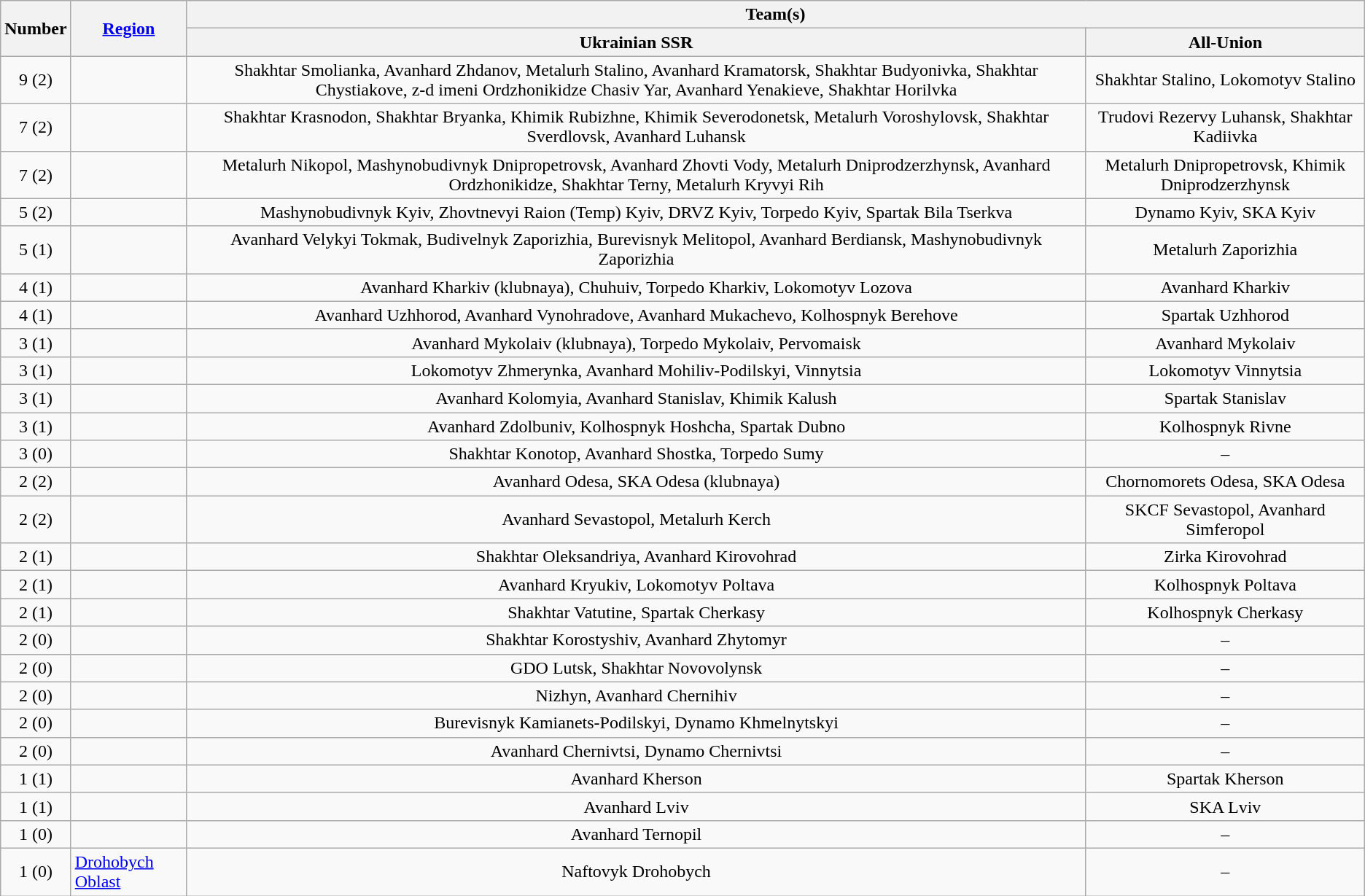<table class="wikitable" style="text-align:center">
<tr>
<th rowspan=2>Number</th>
<th rowspan=2><a href='#'>Region</a></th>
<th colspan=2>Team(s)</th>
</tr>
<tr>
<th>Ukrainian SSR</th>
<th>All-Union</th>
</tr>
<tr>
<td rowspan="1">9 (2)</td>
<td align="left"></td>
<td>Shakhtar Smolianka, Avanhard Zhdanov, Metalurh Stalino, Avanhard Kramatorsk, Shakhtar Budyonivka, Shakhtar Chystiakove, z-d imeni Ordzhonikidze Chasiv Yar, Avanhard Yenakieve, Shakhtar Horilvka</td>
<td>Shakhtar Stalino, Lokomotyv Stalino</td>
</tr>
<tr>
<td rowspan="1">7 (2)</td>
<td align="left"></td>
<td>Shakhtar Krasnodon, Shakhtar Bryanka, Khimik Rubizhne, Khimik Severodonetsk, Metalurh Voroshylovsk, Shakhtar Sverdlovsk, Avanhard Luhansk</td>
<td>Trudovi Rezervy Luhansk, Shakhtar Kadiivka</td>
</tr>
<tr>
<td rowspan="1">7 (2)</td>
<td align="left"></td>
<td>Metalurh Nikopol, Mashynobudivnyk Dnipropetrovsk, Avanhard Zhovti Vody, Metalurh Dniprodzerzhynsk, Avanhard Ordzhonikidze, Shakhtar Terny, Metalurh Kryvyi Rih</td>
<td>Metalurh Dnipropetrovsk, Khimik Dniprodzerzhynsk</td>
</tr>
<tr>
<td rowspan="1">5 (2)</td>
<td align="left"></td>
<td>Mashynobudivnyk Kyiv, Zhovtnevyi Raion (Temp) Kyiv, DRVZ Kyiv, Torpedo Kyiv, Spartak Bila Tserkva</td>
<td>Dynamo Kyiv, SKA Kyiv</td>
</tr>
<tr>
<td rowspan="1">5 (1)</td>
<td align="left"></td>
<td>Avanhard Velykyi Tokmak, Budivelnyk Zaporizhia, Burevisnyk Melitopol, Avanhard Berdiansk, Mashynobudivnyk Zaporizhia</td>
<td>Metalurh Zaporizhia</td>
</tr>
<tr>
<td rowspan="1">4 (1)</td>
<td align="left"></td>
<td>Avanhard Kharkiv (klubnaya), Chuhuiv, Torpedo Kharkiv, Lokomotyv Lozova</td>
<td>Avanhard Kharkiv</td>
</tr>
<tr>
<td rowspan="1">4 (1)</td>
<td align="left"></td>
<td>Avanhard Uzhhorod, Avanhard Vynohradove, Avanhard Mukachevo, Kolhospnyk Berehove</td>
<td>Spartak Uzhhorod</td>
</tr>
<tr>
<td rowspan="1">3 (1)</td>
<td align="left"></td>
<td>Avanhard Mykolaiv (klubnaya), Torpedo Mykolaiv, Pervomaisk</td>
<td>Avanhard Mykolaiv</td>
</tr>
<tr>
<td rowspan="1">3 (1)</td>
<td align="left"></td>
<td>Lokomotyv Zhmerynka, Avanhard Mohiliv-Podilskyi, Vinnytsia</td>
<td>Lokomotyv Vinnytsia</td>
</tr>
<tr>
<td rowspan="1">3 (1)</td>
<td align="left"></td>
<td>Avanhard Kolomyia, Avanhard Stanislav, Khimik Kalush</td>
<td>Spartak Stanislav</td>
</tr>
<tr>
<td rowspan="1">3 (1)</td>
<td align="left"></td>
<td>Avanhard Zdolbuniv, Kolhospnyk Hoshcha, Spartak Dubno</td>
<td>Kolhospnyk Rivne</td>
</tr>
<tr>
<td rowspan="1">3 (0)</td>
<td align="left"></td>
<td>Shakhtar Konotop, Avanhard Shostka, Torpedo Sumy</td>
<td>–</td>
</tr>
<tr>
<td rowspan="1">2 (2)</td>
<td align="left"></td>
<td>Avanhard Odesa, SKA Odesa (klubnaya)</td>
<td>Chornomorets Odesa, SKA Odesa</td>
</tr>
<tr>
<td rowspan="1">2 (2)</td>
<td align="left"></td>
<td>Avanhard Sevastopol, Metalurh Kerch</td>
<td>SKCF Sevastopol, Avanhard Simferopol</td>
</tr>
<tr>
<td rowspan="1">2 (1)</td>
<td align="left"></td>
<td>Shakhtar Oleksandriya, Avanhard Kirovohrad</td>
<td>Zirka Kirovohrad</td>
</tr>
<tr>
<td rowspan="1">2 (1)</td>
<td align="left"></td>
<td>Avanhard Kryukiv, Lokomotyv Poltava</td>
<td>Kolhospnyk Poltava</td>
</tr>
<tr>
<td rowspan="1">2 (1)</td>
<td align="left"></td>
<td>Shakhtar Vatutine, Spartak Cherkasy</td>
<td>Kolhospnyk Cherkasy</td>
</tr>
<tr>
<td rowspan="1">2 (0)</td>
<td align="left"></td>
<td>Shakhtar Korostyshiv, Avanhard Zhytomyr</td>
<td>–</td>
</tr>
<tr>
<td rowspan="1">2 (0)</td>
<td align="left"></td>
<td>GDO Lutsk, Shakhtar Novovolynsk</td>
<td>–</td>
</tr>
<tr>
<td rowspan="1">2 (0)</td>
<td align="left"></td>
<td>Nizhyn, Avanhard Chernihiv</td>
<td>–</td>
</tr>
<tr>
<td rowspan="1">2 (0)</td>
<td align="left"></td>
<td>Burevisnyk Kamianets-Podilskyi, Dynamo Khmelnytskyi</td>
<td>–</td>
</tr>
<tr>
<td rowspan="1">2 (0)</td>
<td align="left"></td>
<td>Avanhard Chernivtsi, Dynamo Chernivtsi</td>
<td>–</td>
</tr>
<tr>
<td rowspan="1">1 (1)</td>
<td align="left"></td>
<td>Avanhard Kherson</td>
<td>Spartak Kherson</td>
</tr>
<tr>
<td rowspan="1">1 (1)</td>
<td align="left"></td>
<td>Avanhard Lviv</td>
<td>SKA Lviv</td>
</tr>
<tr>
<td rowspan="1">1 (0)</td>
<td align="left"></td>
<td>Avanhard Ternopil</td>
<td>–</td>
</tr>
<tr>
<td rowspan="1">1 (0)</td>
<td align="left"> <a href='#'>Drohobych Oblast</a></td>
<td>Naftovyk Drohobych</td>
<td>–</td>
</tr>
</table>
